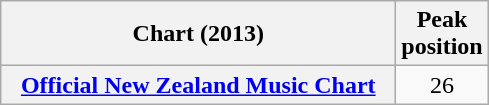<table class="wikitable plainrowheaders" style="text-align:center">
<tr>
<th scope="col" style="width:16em;">Chart (2013)</th>
<th scope="col">Peak<br>position</th>
</tr>
<tr>
<th scope="row"><a href='#'>Official New Zealand Music Chart</a></th>
<td style="text-align:center;">26</td>
</tr>
</table>
